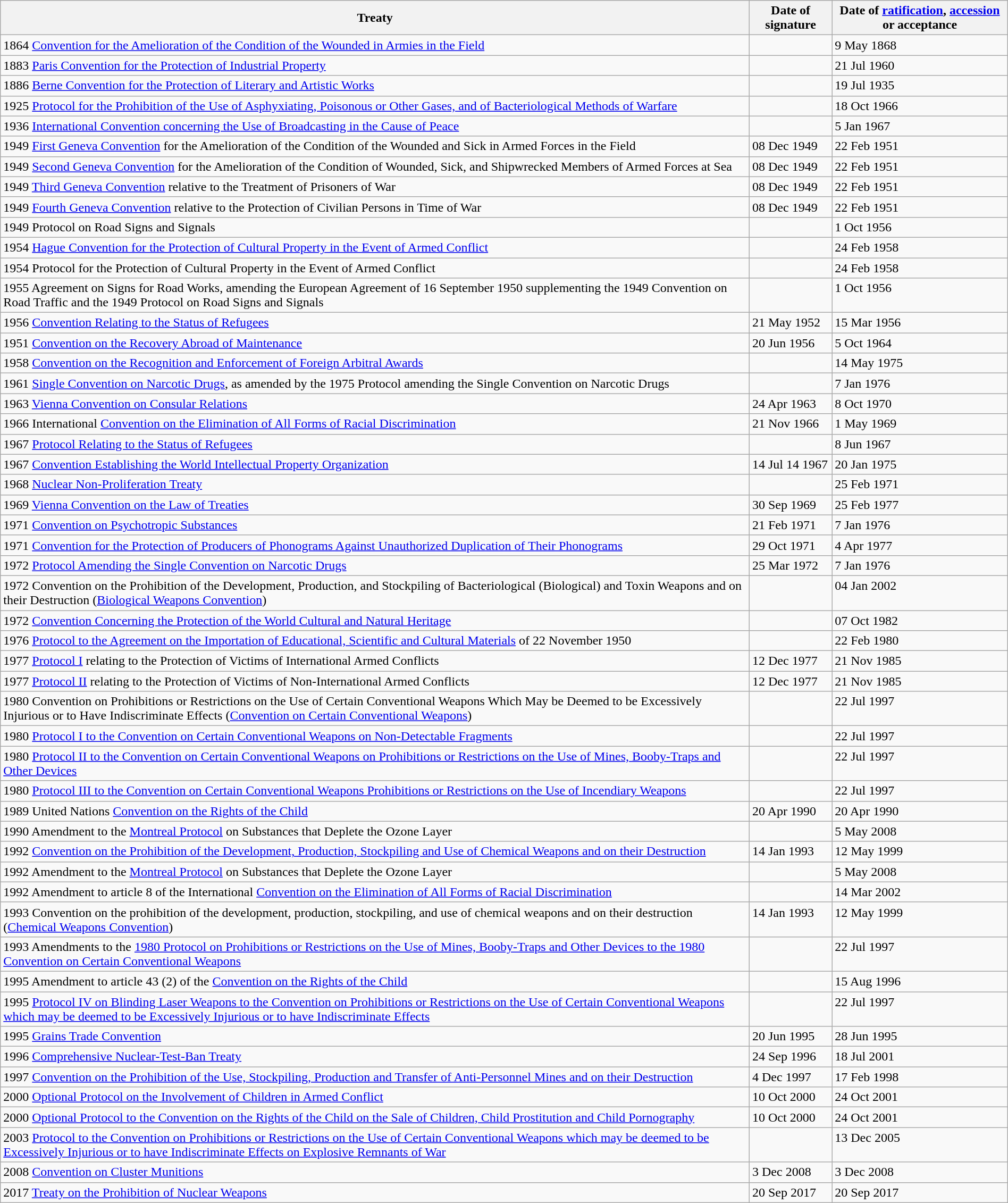<table class="wikitable sortable" style="width:100%; margin:auto;">
<tr>
<th>Treaty</th>
<th>Date of signature</th>
<th>Date of <a href='#'>ratification</a>,  <a href='#'>accession</a> or acceptance</th>
</tr>
<tr valign="top">
<td>1864 <a href='#'>Convention for the Amelioration of the Condition of the Wounded in Armies in the Field</a></td>
<td></td>
<td>9 May 1868</td>
</tr>
<tr valign="top">
<td>1883 <a href='#'>Paris Convention for the Protection of Industrial Property</a></td>
<td></td>
<td>21 Jul 1960</td>
</tr>
<tr valign="top">
<td>1886 <a href='#'>Berne Convention for the Protection of Literary and Artistic Works</a></td>
<td></td>
<td>19 Jul 1935</td>
</tr>
<tr valign="top">
<td>1925 <a href='#'>Protocol for the Prohibition of the Use of Asphyxiating, Poisonous or Other Gases, and of Bacteriological Methods of Warfare</a></td>
<td></td>
<td>18 Oct 1966</td>
</tr>
<tr valign="top">
<td>1936 <a href='#'>International Convention concerning the Use of Broadcasting in the Cause of Peace</a></td>
<td></td>
<td>5 Jan 1967</td>
</tr>
<tr valign="top">
<td>1949 <a href='#'>First Geneva Convention</a> for the Amelioration of the Condition of the Wounded and Sick in Armed Forces in the Field</td>
<td>08 Dec 1949</td>
<td>22 Feb 1951</td>
</tr>
<tr valign="top">
<td>1949 <a href='#'>Second Geneva Convention</a> for the Amelioration of the Condition of Wounded, Sick, and Shipwrecked Members of Armed Forces at Sea</td>
<td>08 Dec 1949</td>
<td>22 Feb 1951</td>
</tr>
<tr valign="top">
<td>1949 <a href='#'>Third Geneva Convention</a> relative to the Treatment of Prisoners of War</td>
<td>08 Dec 1949</td>
<td>22 Feb 1951</td>
</tr>
<tr valign="top">
<td>1949 <a href='#'>Fourth Geneva Convention</a> relative to the Protection of Civilian Persons in Time of War</td>
<td>08 Dec 1949</td>
<td>22 Feb 1951</td>
</tr>
<tr valign="top">
<td>1949 Protocol on Road Signs and Signals</td>
<td></td>
<td>1 Oct 1956</td>
</tr>
<tr valign="top">
<td>1954 <a href='#'>Hague Convention for the Protection of Cultural Property in the Event of Armed Conflict</a></td>
<td></td>
<td>24 Feb 1958</td>
</tr>
<tr valign="top">
<td>1954 Protocol for the Protection of Cultural Property in the Event of Armed Conflict</td>
<td></td>
<td>24 Feb 1958</td>
</tr>
<tr valign="top">
<td>1955 Agreement on Signs for Road Works, amending the European Agreement of 16 September 1950 supplementing the 1949 Convention on Road Traffic and the 1949 Protocol on Road Signs and Signals</td>
<td></td>
<td>1 Oct 1956</td>
</tr>
<tr valign="top">
<td>1956 <a href='#'>Convention Relating to the Status of Refugees</a></td>
<td>21 May 1952</td>
<td>15 Mar 1956</td>
</tr>
<tr valign="top">
<td>1951 <a href='#'>Convention on the Recovery Abroad of Maintenance</a></td>
<td>20 Jun 1956</td>
<td>5 Oct 1964</td>
</tr>
<tr valign="top">
<td>1958 <a href='#'>Convention on the Recognition and Enforcement of Foreign Arbitral Awards</a></td>
<td></td>
<td>14 May 1975</td>
</tr>
<tr valign="top">
<td>1961 <a href='#'>Single Convention on Narcotic Drugs</a>, as amended by the 1975 Protocol amending the Single Convention on Narcotic Drugs</td>
<td></td>
<td>7 Jan 1976</td>
</tr>
<tr valign="top">
<td>1963 <a href='#'>Vienna Convention on Consular Relations</a></td>
<td>24 Apr 1963</td>
<td>8 Oct 1970</td>
</tr>
<tr valign="top">
<td>1966 International  <a href='#'>Convention on the Elimination of All Forms of Racial Discrimination</a></td>
<td>21 Nov 1966</td>
<td>1 May 1969</td>
</tr>
<tr valign="top">
<td>1967 <a href='#'>Protocol Relating to the Status of Refugees</a></td>
<td></td>
<td>8 Jun 1967</td>
</tr>
<tr valign="top">
<td>1967 <a href='#'>Convention Establishing the World Intellectual Property Organization</a></td>
<td>14 Jul 14 1967</td>
<td>20 Jan 1975</td>
</tr>
<tr valign="top">
<td>1968 <a href='#'>Nuclear Non-Proliferation Treaty</a></td>
<td></td>
<td>25 Feb 1971</td>
</tr>
<tr valign="top">
<td>1969 <a href='#'>Vienna Convention on the Law of Treaties</a></td>
<td>30 Sep 1969</td>
<td>25 Feb 1977</td>
</tr>
<tr valign="top">
<td>1971 <a href='#'>Convention on Psychotropic Substances</a></td>
<td>21 Feb 1971</td>
<td>7 Jan 1976</td>
</tr>
<tr valign="top">
<td>1971 <a href='#'>Convention for the Protection of Producers of Phonograms Against Unauthorized Duplication of Their Phonograms</a></td>
<td>29 Oct 1971</td>
<td>4 Apr 1977</td>
</tr>
<tr valign="top">
<td>1972 <a href='#'>Protocol Amending the Single Convention on Narcotic Drugs</a></td>
<td>25 Mar 1972</td>
<td>7 Jan 1976</td>
</tr>
<tr valign="top">
<td>1972 Convention on the Prohibition of the Development, Production, and Stockpiling of Bacteriological (Biological) and Toxin Weapons and on their Destruction (<a href='#'>Biological Weapons Convention</a>)</td>
<td></td>
<td>04 Jan 2002</td>
</tr>
<tr valign="top">
<td>1972 <a href='#'>Convention Concerning the Protection of the World Cultural and Natural Heritage</a></td>
<td></td>
<td>07 Oct 1982</td>
</tr>
<tr valign="top">
<td>1976 <a href='#'>Protocol to the Agreement on the Importation of Educational, Scientific and Cultural Materials</a> of 22 November 1950</td>
<td></td>
<td>22 Feb 1980</td>
</tr>
<tr valign="top">
<td>1977 <a href='#'>Protocol I</a> relating to the Protection of Victims of International Armed Conflicts</td>
<td>12 Dec 1977</td>
<td>21 Nov 1985</td>
</tr>
<tr valign="top">
<td>1977 <a href='#'>Protocol II</a> relating to the Protection of Victims of Non-International Armed Conflicts</td>
<td>12 Dec 1977</td>
<td>21 Nov 1985</td>
</tr>
<tr valign="top">
<td>1980 Convention on Prohibitions or Restrictions on the Use of Certain Conventional Weapons Which May be Deemed to be Excessively Injurious or to Have Indiscriminate Effects (<a href='#'>Convention on Certain Conventional Weapons</a>)</td>
<td></td>
<td>22 Jul 1997</td>
</tr>
<tr valign="top">
<td>1980 <a href='#'>Protocol I to the Convention on Certain Conventional Weapons on Non-Detectable Fragments</a></td>
<td></td>
<td>22 Jul 1997</td>
</tr>
<tr valign="top">
<td>1980 <a href='#'>Protocol II to the Convention on Certain Conventional Weapons on Prohibitions or Restrictions on the Use of Mines, Booby-Traps and Other Devices</a></td>
<td></td>
<td>22 Jul 1997</td>
</tr>
<tr valign="top">
<td>1980 <a href='#'>Protocol III to the Convention on Certain Conventional Weapons Prohibitions or Restrictions on the Use of Incendiary Weapons</a></td>
<td></td>
<td>22 Jul 1997</td>
</tr>
<tr valign="top">
<td>1989 United Nations <a href='#'>Convention on the Rights of the Child</a></td>
<td>20 Apr 1990</td>
<td>20 Apr 1990</td>
</tr>
<tr valign="top">
<td>1990 Amendment to the <a href='#'>Montreal Protocol</a> on Substances that Deplete the Ozone Layer</td>
<td></td>
<td>5 May 2008</td>
</tr>
<tr valign="top">
<td>1992 <a href='#'>Convention on the Prohibition of the Development, Production, Stockpiling and Use of Chemical Weapons and on their Destruction</a></td>
<td>14 Jan 1993</td>
<td>12 May 1999</td>
</tr>
<tr valign="top">
<td>1992 Amendment to the <a href='#'>Montreal Protocol</a> on Substances that Deplete the Ozone Layer</td>
<td></td>
<td>5 May 2008</td>
</tr>
<tr valign="top">
<td>1992 Amendment to article 8 of the International  <a href='#'>Convention on the Elimination of All Forms of Racial Discrimination</a></td>
<td></td>
<td>14 Mar 2002</td>
</tr>
<tr valign="top">
<td>1993 Convention on the prohibition of the development, production, stockpiling, and use of chemical weapons and on their destruction (<a href='#'>Chemical Weapons Convention</a>)</td>
<td>14 Jan 1993</td>
<td>12 May 1999</td>
</tr>
<tr valign="top">
<td>1993 Amendments to the <a href='#'>1980 Protocol on Prohibitions or Restrictions on the Use of Mines, Booby-Traps and Other Devices to the 1980 Convention on Certain Conventional Weapons</a></td>
<td></td>
<td>22 Jul 1997</td>
</tr>
<tr valign="top">
<td>1995 Amendment to article 43 (2) of the <a href='#'>Convention on the Rights of the Child</a></td>
<td></td>
<td>15 Aug 1996</td>
</tr>
<tr valign="top">
<td>1995 <a href='#'>Protocol IV on Blinding Laser Weapons to the Convention on Prohibitions or Restrictions on the Use of Certain Conventional Weapons which may be deemed to be Excessively Injurious or to have Indiscriminate Effects</a></td>
<td></td>
<td>22 Jul 1997</td>
</tr>
<tr valign="top">
<td>1995 <a href='#'>Grains Trade Convention</a></td>
<td>20 Jun 1995</td>
<td>28 Jun 1995</td>
</tr>
<tr valign="top">
<td>1996 <a href='#'>Comprehensive Nuclear-Test-Ban Treaty</a></td>
<td>24 Sep 1996</td>
<td>18 Jul 2001</td>
</tr>
<tr valign="top">
<td>1997 <a href='#'>Convention on the Prohibition of the Use, Stockpiling, Production and Transfer of Anti-Personnel Mines and on their Destruction</a></td>
<td>4 Dec  1997</td>
<td>17 Feb 1998</td>
</tr>
<tr valign="top">
<td>2000 <a href='#'>Optional Protocol on the Involvement of Children in Armed Conflict</a></td>
<td>10 Oct 2000</td>
<td>24 Oct 2001</td>
</tr>
<tr valign="top">
<td>2000 <a href='#'>Optional Protocol to the Convention on the Rights of the Child on the Sale of Children, Child Prostitution and Child Pornography</a></td>
<td>10 Oct 2000</td>
<td>24 Oct 2001</td>
</tr>
<tr valign="top">
<td>2003 <a href='#'>Protocol to the Convention on Prohibitions or Restrictions on the Use of Certain Conventional Weapons which may be deemed to be Excessively Injurious or to have Indiscriminate Effects on Explosive Remnants of War</a></td>
<td></td>
<td>13 Dec 2005</td>
</tr>
<tr valign="top">
<td>2008 <a href='#'>Convention on Cluster Munitions</a></td>
<td>3 Dec 2008</td>
<td>3 Dec 2008</td>
</tr>
<tr valign="top">
<td>2017 <a href='#'>Treaty on the Prohibition of Nuclear Weapons</a></td>
<td>20 Sep 2017</td>
<td>20 Sep 2017</td>
</tr>
</table>
